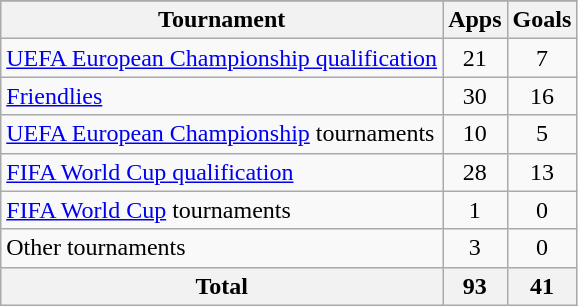<table class="wikitable sortable" style="text-align:center">
<tr>
</tr>
<tr>
<th scope=col>Tournament</th>
<th scope=col>Apps</th>
<th scope=col>Goals</th>
</tr>
<tr>
<td style=text-align:left scope=row><a href='#'>UEFA European Championship qualification</a></td>
<td>21</td>
<td>7</td>
</tr>
<tr>
<td style=text-align:left scope=row><a href='#'>Friendlies</a></td>
<td>30</td>
<td>16</td>
</tr>
<tr>
<td style=text-align:left scope=row><a href='#'>UEFA European Championship</a> tournaments</td>
<td>10</td>
<td>5</td>
</tr>
<tr>
<td style=text-align:left scope=row><a href='#'>FIFA World Cup qualification</a></td>
<td>28</td>
<td>13</td>
</tr>
<tr>
<td style=text-align:left scope=row><a href='#'>FIFA World Cup</a> tournaments</td>
<td>1</td>
<td>0</td>
</tr>
<tr>
<td style=text-align:left scope=row>Other tournaments</td>
<td>3</td>
<td>0</td>
</tr>
<tr>
<th scope=row>Total</th>
<th>93</th>
<th>41</th>
</tr>
</table>
